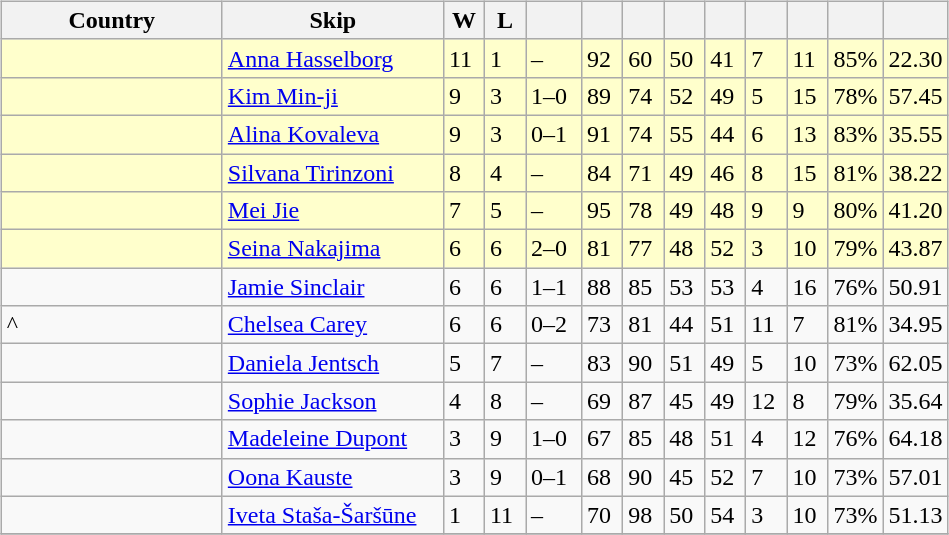<table>
<tr>
<td valign=top width=10%><br><table class=wikitable>
<tr>
<th width=140>Country</th>
<th width=140>Skip</th>
<th width=20>W</th>
<th width=20>L</th>
<th width=30></th>
<th width=20></th>
<th width=20></th>
<th width=20></th>
<th width=20></th>
<th width=20></th>
<th width=20></th>
<th width=20></th>
<th width=20></th>
</tr>
<tr bgcolor=#ffffcc>
<td></td>
<td><a href='#'>Anna Hasselborg</a></td>
<td>11</td>
<td>1</td>
<td>–</td>
<td>92</td>
<td>60</td>
<td>50</td>
<td>41</td>
<td>7</td>
<td>11</td>
<td>85%</td>
<td>22.30</td>
</tr>
<tr bgcolor=#ffffcc>
<td></td>
<td><a href='#'>Kim Min-ji</a></td>
<td>9</td>
<td>3</td>
<td>1–0</td>
<td>89</td>
<td>74</td>
<td>52</td>
<td>49</td>
<td>5</td>
<td>15</td>
<td>78%</td>
<td>57.45</td>
</tr>
<tr bgcolor=#ffffcc>
<td></td>
<td><a href='#'>Alina Kovaleva</a></td>
<td>9</td>
<td>3</td>
<td>0–1</td>
<td>91</td>
<td>74</td>
<td>55</td>
<td>44</td>
<td>6</td>
<td>13</td>
<td>83%</td>
<td>35.55</td>
</tr>
<tr bgcolor=#ffffcc>
<td></td>
<td><a href='#'>Silvana Tirinzoni</a></td>
<td>8</td>
<td>4</td>
<td>–</td>
<td>84</td>
<td>71</td>
<td>49</td>
<td>46</td>
<td>8</td>
<td>15</td>
<td>81%</td>
<td>38.22</td>
</tr>
<tr bgcolor=#ffffcc>
<td></td>
<td><a href='#'>Mei Jie</a></td>
<td>7</td>
<td>5</td>
<td>–</td>
<td>95</td>
<td>78</td>
<td>49</td>
<td>48</td>
<td>9</td>
<td>9</td>
<td>80%</td>
<td>41.20</td>
</tr>
<tr bgcolor=#ffffcc>
<td></td>
<td><a href='#'>Seina Nakajima</a></td>
<td>6</td>
<td>6</td>
<td>2–0</td>
<td>81</td>
<td>77</td>
<td>48</td>
<td>52</td>
<td>3</td>
<td>10</td>
<td>79%</td>
<td>43.87</td>
</tr>
<tr>
<td></td>
<td><a href='#'>Jamie Sinclair</a></td>
<td>6</td>
<td>6</td>
<td>1–1</td>
<td>88</td>
<td>85</td>
<td>53</td>
<td>53</td>
<td>4</td>
<td>16</td>
<td>76%</td>
<td>50.91</td>
</tr>
<tr>
<td>^</td>
<td><a href='#'>Chelsea Carey</a></td>
<td>6</td>
<td>6</td>
<td>0–2</td>
<td>73</td>
<td>81</td>
<td>44</td>
<td>51</td>
<td>11</td>
<td>7</td>
<td>81%</td>
<td>34.95</td>
</tr>
<tr>
<td></td>
<td><a href='#'>Daniela Jentsch</a></td>
<td>5</td>
<td>7</td>
<td>–</td>
<td>83</td>
<td>90</td>
<td>51</td>
<td>49</td>
<td>5</td>
<td>10</td>
<td>73%</td>
<td>62.05</td>
</tr>
<tr>
<td></td>
<td><a href='#'>Sophie Jackson</a></td>
<td>4</td>
<td>8</td>
<td>–</td>
<td>69</td>
<td>87</td>
<td>45</td>
<td>49</td>
<td>12</td>
<td>8</td>
<td>79%</td>
<td>35.64</td>
</tr>
<tr>
<td></td>
<td><a href='#'>Madeleine Dupont</a></td>
<td>3</td>
<td>9</td>
<td>1–0</td>
<td>67</td>
<td>85</td>
<td>48</td>
<td>51</td>
<td>4</td>
<td>12</td>
<td>76%</td>
<td>64.18</td>
</tr>
<tr>
<td></td>
<td><a href='#'>Oona Kauste</a></td>
<td>3</td>
<td>9</td>
<td>0–1</td>
<td>68</td>
<td>90</td>
<td>45</td>
<td>52</td>
<td>7</td>
<td>10</td>
<td>73%</td>
<td>57.01</td>
</tr>
<tr>
<td></td>
<td><a href='#'>Iveta Staša-Šaršūne</a></td>
<td>1</td>
<td>11</td>
<td>–</td>
<td>70</td>
<td>98</td>
<td>50</td>
<td>54</td>
<td>3</td>
<td>10</td>
<td>73%</td>
<td>51.13</td>
</tr>
<tr>
</tr>
</table>
</td>
</tr>
</table>
